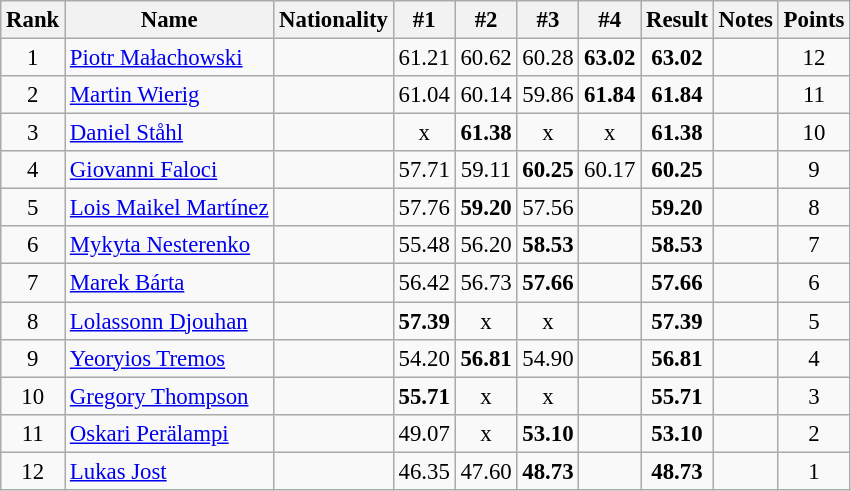<table class="wikitable sortable" style="text-align:center; font-size:95%">
<tr>
<th>Rank</th>
<th>Name</th>
<th>Nationality</th>
<th>#1</th>
<th>#2</th>
<th>#3</th>
<th>#4</th>
<th>Result</th>
<th>Notes</th>
<th>Points</th>
</tr>
<tr>
<td>1</td>
<td align=left><a href='#'>Piotr Małachowski</a></td>
<td align=left></td>
<td>61.21</td>
<td>60.62</td>
<td>60.28</td>
<td><strong>63.02</strong></td>
<td><strong>63.02</strong></td>
<td></td>
<td>12</td>
</tr>
<tr>
<td>2</td>
<td align=left><a href='#'>Martin Wierig</a></td>
<td align=left></td>
<td>61.04</td>
<td>60.14</td>
<td>59.86</td>
<td><strong>61.84</strong></td>
<td><strong>61.84</strong></td>
<td></td>
<td>11</td>
</tr>
<tr>
<td>3</td>
<td align=left><a href='#'>Daniel Ståhl</a></td>
<td align=left></td>
<td>x</td>
<td><strong>61.38</strong></td>
<td>x</td>
<td>x</td>
<td><strong>61.38</strong></td>
<td></td>
<td>10</td>
</tr>
<tr>
<td>4</td>
<td align=left><a href='#'>Giovanni Faloci</a></td>
<td align=left></td>
<td>57.71</td>
<td>59.11</td>
<td><strong>60.25</strong></td>
<td>60.17</td>
<td><strong>60.25</strong></td>
<td></td>
<td>9</td>
</tr>
<tr>
<td>5</td>
<td align=left><a href='#'>Lois Maikel Martínez</a></td>
<td align=left></td>
<td>57.76</td>
<td><strong>59.20</strong></td>
<td>57.56</td>
<td></td>
<td><strong>59.20</strong></td>
<td></td>
<td>8</td>
</tr>
<tr>
<td>6</td>
<td align=left><a href='#'>Mykyta Nesterenko</a></td>
<td align=left></td>
<td>55.48</td>
<td>56.20</td>
<td><strong>58.53</strong></td>
<td></td>
<td><strong>58.53</strong></td>
<td></td>
<td>7</td>
</tr>
<tr>
<td>7</td>
<td align=left><a href='#'>Marek Bárta</a></td>
<td align=left></td>
<td>56.42</td>
<td>56.73</td>
<td><strong>57.66</strong></td>
<td></td>
<td><strong>57.66</strong></td>
<td></td>
<td>6</td>
</tr>
<tr>
<td>8</td>
<td align=left><a href='#'>Lolassonn Djouhan</a></td>
<td align=left></td>
<td><strong>57.39</strong></td>
<td>x</td>
<td>x</td>
<td></td>
<td><strong>57.39</strong></td>
<td></td>
<td>5</td>
</tr>
<tr>
<td>9</td>
<td align=left><a href='#'>Yeoryios Tremos</a></td>
<td align=left></td>
<td>54.20</td>
<td><strong>56.81</strong></td>
<td>54.90</td>
<td></td>
<td><strong>56.81</strong></td>
<td></td>
<td>4</td>
</tr>
<tr>
<td>10</td>
<td align=left><a href='#'>Gregory Thompson</a></td>
<td align=left></td>
<td><strong>55.71</strong></td>
<td>x</td>
<td>x</td>
<td></td>
<td><strong>55.71</strong></td>
<td></td>
<td>3</td>
</tr>
<tr>
<td>11</td>
<td align=left><a href='#'>Oskari Perälampi</a></td>
<td align=left></td>
<td>49.07</td>
<td>x</td>
<td><strong>53.10</strong></td>
<td></td>
<td><strong>53.10</strong></td>
<td></td>
<td>2</td>
</tr>
<tr>
<td>12</td>
<td align=left><a href='#'>Lukas Jost</a></td>
<td align=left></td>
<td>46.35</td>
<td>47.60</td>
<td><strong>48.73</strong></td>
<td></td>
<td><strong>48.73</strong></td>
<td></td>
<td>1</td>
</tr>
</table>
